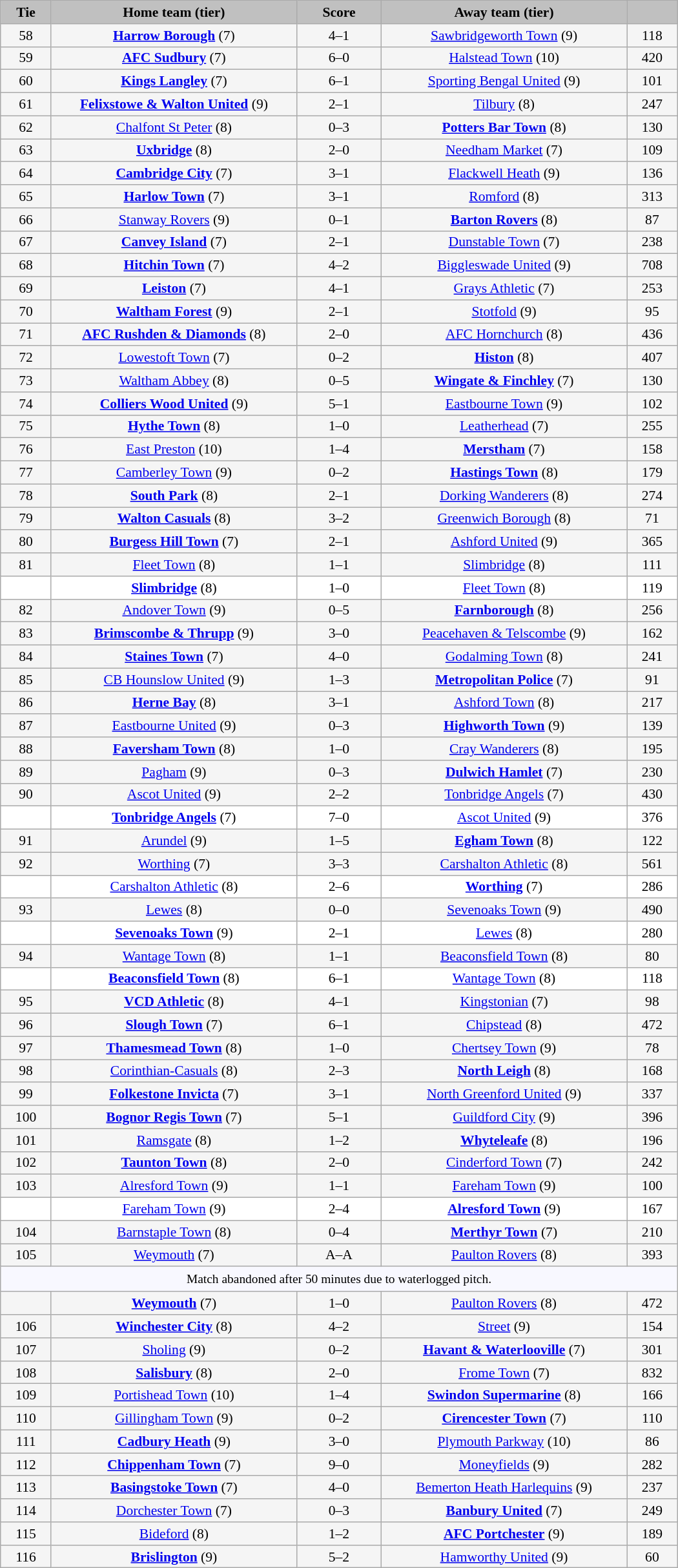<table class="wikitable" style="width: 700px; background:WhiteSmoke; text-align:center; font-size:90%">
<tr>
<td scope="col" style="width:  7.50%; background:silver;"><strong>Tie</strong></td>
<td scope="col" style="width: 36.25%; background:silver;"><strong>Home team (tier)</strong></td>
<td scope="col" style="width: 12.50%; background:silver;"><strong>Score</strong></td>
<td scope="col" style="width: 36.25%; background:silver;"><strong>Away team (tier)</strong></td>
<td scope="col" style="width:  7.50%; background:silver;"><strong></strong></td>
</tr>
<tr>
<td>58</td>
<td><strong><a href='#'>Harrow Borough</a></strong> (7)</td>
<td>4–1</td>
<td><a href='#'>Sawbridgeworth Town</a> (9)</td>
<td>118</td>
</tr>
<tr>
<td>59</td>
<td><strong><a href='#'>AFC Sudbury</a></strong> (7)</td>
<td>6–0</td>
<td><a href='#'>Halstead Town</a> (10)</td>
<td>420</td>
</tr>
<tr>
<td>60</td>
<td><strong><a href='#'>Kings Langley</a></strong> (7)</td>
<td>6–1</td>
<td><a href='#'>Sporting Bengal United</a> (9)</td>
<td>101</td>
</tr>
<tr>
<td>61</td>
<td><strong><a href='#'>Felixstowe & Walton United</a></strong> (9)</td>
<td>2–1</td>
<td><a href='#'>Tilbury</a> (8)</td>
<td>247</td>
</tr>
<tr>
<td>62</td>
<td><a href='#'>Chalfont St Peter</a> (8)</td>
<td>0–3</td>
<td><strong><a href='#'>Potters Bar Town</a></strong> (8)</td>
<td>130</td>
</tr>
<tr>
<td>63</td>
<td><strong><a href='#'>Uxbridge</a></strong> (8)</td>
<td>2–0</td>
<td><a href='#'>Needham Market</a> (7)</td>
<td>109</td>
</tr>
<tr>
<td>64</td>
<td><strong><a href='#'>Cambridge City</a></strong> (7)</td>
<td>3–1</td>
<td><a href='#'>Flackwell Heath</a> (9)</td>
<td>136</td>
</tr>
<tr>
<td>65</td>
<td><strong><a href='#'>Harlow Town</a></strong> (7)</td>
<td>3–1</td>
<td><a href='#'>Romford</a> (8)</td>
<td>313</td>
</tr>
<tr>
<td>66</td>
<td><a href='#'>Stanway Rovers</a> (9)</td>
<td>0–1</td>
<td><strong><a href='#'>Barton Rovers</a></strong> (8)</td>
<td>87</td>
</tr>
<tr>
<td>67</td>
<td><strong><a href='#'>Canvey Island</a></strong> (7)</td>
<td>2–1</td>
<td><a href='#'>Dunstable Town</a> (7)</td>
<td>238</td>
</tr>
<tr>
<td>68</td>
<td><strong><a href='#'>Hitchin Town</a></strong> (7)</td>
<td>4–2</td>
<td><a href='#'>Biggleswade United</a> (9)</td>
<td>708</td>
</tr>
<tr>
<td>69</td>
<td><strong><a href='#'>Leiston</a></strong> (7)</td>
<td>4–1</td>
<td><a href='#'>Grays Athletic</a> (7)</td>
<td>253</td>
</tr>
<tr>
<td>70</td>
<td><strong><a href='#'>Waltham Forest</a></strong> (9)</td>
<td>2–1</td>
<td><a href='#'>Stotfold</a> (9)</td>
<td>95</td>
</tr>
<tr>
<td>71</td>
<td><strong><a href='#'>AFC Rushden & Diamonds</a></strong> (8)</td>
<td>2–0</td>
<td><a href='#'>AFC Hornchurch</a> (8)</td>
<td>436</td>
</tr>
<tr>
<td>72</td>
<td><a href='#'>Lowestoft Town</a> (7)</td>
<td>0–2</td>
<td><strong><a href='#'>Histon</a></strong> (8)</td>
<td>407</td>
</tr>
<tr>
<td>73</td>
<td><a href='#'>Waltham Abbey</a> (8)</td>
<td>0–5</td>
<td><strong><a href='#'>Wingate & Finchley</a></strong> (7)</td>
<td>130</td>
</tr>
<tr>
<td>74</td>
<td><strong><a href='#'>Colliers Wood United</a></strong> (9)</td>
<td>5–1</td>
<td><a href='#'>Eastbourne Town</a> (9)</td>
<td>102</td>
</tr>
<tr>
<td>75</td>
<td><strong><a href='#'>Hythe Town</a></strong> (8)</td>
<td>1–0</td>
<td><a href='#'>Leatherhead</a> (7)</td>
<td>255</td>
</tr>
<tr>
<td>76</td>
<td><a href='#'>East Preston</a> (10)</td>
<td>1–4</td>
<td><strong><a href='#'>Merstham</a></strong> (7)</td>
<td>158</td>
</tr>
<tr>
<td>77</td>
<td><a href='#'>Camberley Town</a> (9)</td>
<td>0–2</td>
<td><strong><a href='#'>Hastings Town</a></strong> (8)</td>
<td>179</td>
</tr>
<tr>
<td>78</td>
<td><strong><a href='#'>South Park</a></strong> (8)</td>
<td>2–1</td>
<td><a href='#'>Dorking Wanderers</a> (8)</td>
<td>274</td>
</tr>
<tr>
<td>79</td>
<td><strong><a href='#'>Walton Casuals</a></strong> (8)</td>
<td>3–2</td>
<td><a href='#'>Greenwich Borough</a> (8)</td>
<td>71</td>
</tr>
<tr>
<td>80</td>
<td><strong><a href='#'>Burgess Hill Town</a></strong> (7)</td>
<td>2–1</td>
<td><a href='#'>Ashford United</a> (9)</td>
<td>365</td>
</tr>
<tr>
<td>81</td>
<td><a href='#'>Fleet Town</a> (8)</td>
<td>1–1</td>
<td><a href='#'>Slimbridge</a> (8)</td>
<td>111</td>
</tr>
<tr style="background:white;">
<td><em></em></td>
<td><strong><a href='#'>Slimbridge</a></strong> (8)</td>
<td>1–0 </td>
<td><a href='#'>Fleet Town</a> (8)</td>
<td>119</td>
</tr>
<tr>
<td>82</td>
<td><a href='#'>Andover Town</a> (9)</td>
<td>0–5</td>
<td><strong><a href='#'>Farnborough</a></strong> (8)</td>
<td>256</td>
</tr>
<tr>
<td>83</td>
<td><strong><a href='#'>Brimscombe & Thrupp</a></strong> (9)</td>
<td>3–0</td>
<td><a href='#'>Peacehaven & Telscombe</a> (9)</td>
<td>162</td>
</tr>
<tr>
<td>84</td>
<td><strong><a href='#'>Staines Town</a></strong> (7)</td>
<td>4–0</td>
<td><a href='#'>Godalming Town</a> (8)</td>
<td>241</td>
</tr>
<tr>
<td>85</td>
<td><a href='#'>CB Hounslow United</a> (9)</td>
<td>1–3</td>
<td><strong><a href='#'>Metropolitan Police</a></strong> (7)</td>
<td>91</td>
</tr>
<tr>
<td>86</td>
<td><strong><a href='#'>Herne Bay</a></strong> (8)</td>
<td>3–1</td>
<td><a href='#'>Ashford Town</a> (8)</td>
<td>217</td>
</tr>
<tr>
<td>87</td>
<td><a href='#'>Eastbourne United</a> (9)</td>
<td>0–3</td>
<td><strong><a href='#'>Highworth Town</a></strong> (9)</td>
<td>139</td>
</tr>
<tr>
<td>88</td>
<td><strong><a href='#'>Faversham Town</a></strong> (8)</td>
<td>1–0</td>
<td><a href='#'>Cray Wanderers</a> (8)</td>
<td>195</td>
</tr>
<tr>
<td>89</td>
<td><a href='#'>Pagham</a> (9)</td>
<td>0–3</td>
<td><strong><a href='#'>Dulwich Hamlet</a></strong> (7)</td>
<td>230</td>
</tr>
<tr>
<td>90</td>
<td><a href='#'>Ascot United</a> (9)</td>
<td>2–2</td>
<td><a href='#'>Tonbridge Angels</a> (7)</td>
<td>430</td>
</tr>
<tr style="background:white;">
<td><em></em></td>
<td><strong><a href='#'>Tonbridge Angels</a></strong> (7)</td>
<td>7–0</td>
<td><a href='#'>Ascot United</a> (9)</td>
<td>376</td>
</tr>
<tr>
<td>91</td>
<td><a href='#'>Arundel</a> (9)</td>
<td>1–5</td>
<td><strong><a href='#'>Egham Town</a></strong> (8)</td>
<td>122</td>
</tr>
<tr>
<td>92</td>
<td><a href='#'>Worthing</a> (7)</td>
<td>3–3</td>
<td><a href='#'>Carshalton Athletic</a> (8)</td>
<td>561</td>
</tr>
<tr style="background:white;">
<td><em></em></td>
<td><a href='#'>Carshalton Athletic</a> (8)</td>
<td>2–6</td>
<td><strong><a href='#'>Worthing</a></strong> (7)</td>
<td>286</td>
</tr>
<tr>
<td>93</td>
<td><a href='#'>Lewes</a> (8)</td>
<td>0–0</td>
<td><a href='#'>Sevenoaks Town</a> (9)</td>
<td>490</td>
</tr>
<tr style="background:white;">
<td><em></em></td>
<td><strong><a href='#'>Sevenoaks Town</a></strong> (9)</td>
<td>2–1</td>
<td><a href='#'>Lewes</a> (8)</td>
<td>280</td>
</tr>
<tr>
<td>94</td>
<td><a href='#'>Wantage Town</a> (8)</td>
<td>1–1</td>
<td><a href='#'>Beaconsfield Town</a> (8)</td>
<td>80</td>
</tr>
<tr style="background:white;">
<td><em></em></td>
<td><strong><a href='#'>Beaconsfield Town</a></strong> (8)</td>
<td>6–1</td>
<td><a href='#'>Wantage Town</a> (8)</td>
<td>118</td>
</tr>
<tr>
<td>95</td>
<td><strong><a href='#'>VCD Athletic</a></strong> (8)</td>
<td>4–1</td>
<td><a href='#'>Kingstonian</a> (7)</td>
<td>98</td>
</tr>
<tr>
<td>96</td>
<td><strong><a href='#'>Slough Town</a></strong> (7)</td>
<td>6–1</td>
<td><a href='#'>Chipstead</a> (8)</td>
<td>472</td>
</tr>
<tr>
<td>97</td>
<td><strong><a href='#'>Thamesmead Town</a></strong> (8)</td>
<td>1–0</td>
<td><a href='#'>Chertsey Town</a> (9)</td>
<td>78</td>
</tr>
<tr>
<td>98</td>
<td><a href='#'>Corinthian-Casuals</a> (8)</td>
<td>2–3</td>
<td><strong><a href='#'>North Leigh</a></strong> (8)</td>
<td>168</td>
</tr>
<tr>
<td>99</td>
<td><strong><a href='#'>Folkestone Invicta</a></strong> (7)</td>
<td>3–1</td>
<td><a href='#'>North Greenford United</a> (9)</td>
<td>337</td>
</tr>
<tr>
<td>100</td>
<td><strong><a href='#'>Bognor Regis Town</a></strong> (7)</td>
<td>5–1</td>
<td><a href='#'>Guildford City</a> (9)</td>
<td>396</td>
</tr>
<tr>
<td>101</td>
<td><a href='#'>Ramsgate</a> (8)</td>
<td>1–2</td>
<td><strong><a href='#'>Whyteleafe</a></strong> (8)</td>
<td>196</td>
</tr>
<tr>
<td>102</td>
<td><strong><a href='#'>Taunton Town</a></strong> (8)</td>
<td>2–0</td>
<td><a href='#'>Cinderford Town</a> (7)</td>
<td>242</td>
</tr>
<tr>
<td>103</td>
<td><a href='#'>Alresford Town</a> (9)</td>
<td>1–1</td>
<td><a href='#'>Fareham Town</a> (9)</td>
<td>100</td>
</tr>
<tr style="background:white;">
<td><em></em></td>
<td><a href='#'>Fareham Town</a> (9)</td>
<td>2–4</td>
<td><strong><a href='#'>Alresford Town</a></strong> (9)</td>
<td>167</td>
</tr>
<tr>
<td>104</td>
<td><a href='#'>Barnstaple Town</a> (8)</td>
<td>0–4</td>
<td><strong><a href='#'>Merthyr Town</a></strong> (7)</td>
<td>210</td>
</tr>
<tr>
<td>105</td>
<td><a href='#'>Weymouth</a> (7)</td>
<td>A–A</td>
<td><a href='#'>Paulton Rovers</a> (8)</td>
<td>393</td>
</tr>
<tr>
<td colspan="5" style="background:GhostWhite; height:20px; text-align:center; font-size:90%">Match abandoned after 50 minutes due to waterlogged pitch.</td>
</tr>
<tr>
<td><em></em></td>
<td><strong><a href='#'>Weymouth</a></strong> (7)</td>
<td>1–0</td>
<td><a href='#'>Paulton Rovers</a> (8)</td>
<td>472</td>
</tr>
<tr>
<td>106</td>
<td><strong><a href='#'>Winchester City</a></strong> (8)</td>
<td>4–2</td>
<td><a href='#'>Street</a> (9)</td>
<td>154</td>
</tr>
<tr>
<td>107</td>
<td><a href='#'>Sholing</a> (9)</td>
<td>0–2</td>
<td><strong><a href='#'>Havant & Waterlooville</a></strong> (7)</td>
<td>301</td>
</tr>
<tr>
<td>108</td>
<td><strong><a href='#'>Salisbury</a></strong> (8)</td>
<td>2–0</td>
<td><a href='#'>Frome Town</a> (7)</td>
<td>832</td>
</tr>
<tr>
<td>109</td>
<td><a href='#'>Portishead Town</a> (10)</td>
<td>1–4</td>
<td><strong><a href='#'>Swindon Supermarine</a></strong> (8)</td>
<td>166</td>
</tr>
<tr>
<td>110</td>
<td><a href='#'>Gillingham Town</a> (9)</td>
<td>0–2</td>
<td><strong><a href='#'>Cirencester Town</a></strong> (7)</td>
<td>110</td>
</tr>
<tr>
<td>111</td>
<td><strong><a href='#'>Cadbury Heath</a></strong> (9)</td>
<td>3–0</td>
<td><a href='#'>Plymouth Parkway</a> (10)</td>
<td>86</td>
</tr>
<tr>
<td>112</td>
<td><strong><a href='#'>Chippenham Town</a></strong> (7)</td>
<td>9–0</td>
<td><a href='#'>Moneyfields</a> (9)</td>
<td>282</td>
</tr>
<tr>
<td>113</td>
<td><strong><a href='#'>Basingstoke Town</a></strong> (7)</td>
<td>4–0</td>
<td><a href='#'>Bemerton Heath Harlequins</a> (9)</td>
<td>237</td>
</tr>
<tr>
<td>114</td>
<td><a href='#'>Dorchester Town</a> (7)</td>
<td>0–3</td>
<td><strong><a href='#'>Banbury United</a></strong> (7)</td>
<td>249</td>
</tr>
<tr>
<td>115</td>
<td><a href='#'>Bideford</a> (8)</td>
<td>1–2</td>
<td><strong><a href='#'>AFC Portchester</a></strong> (9)</td>
<td>189</td>
</tr>
<tr>
<td>116</td>
<td><strong><a href='#'>Brislington</a></strong> (9)</td>
<td>5–2</td>
<td><a href='#'>Hamworthy United</a> (9)</td>
<td>60</td>
</tr>
</table>
